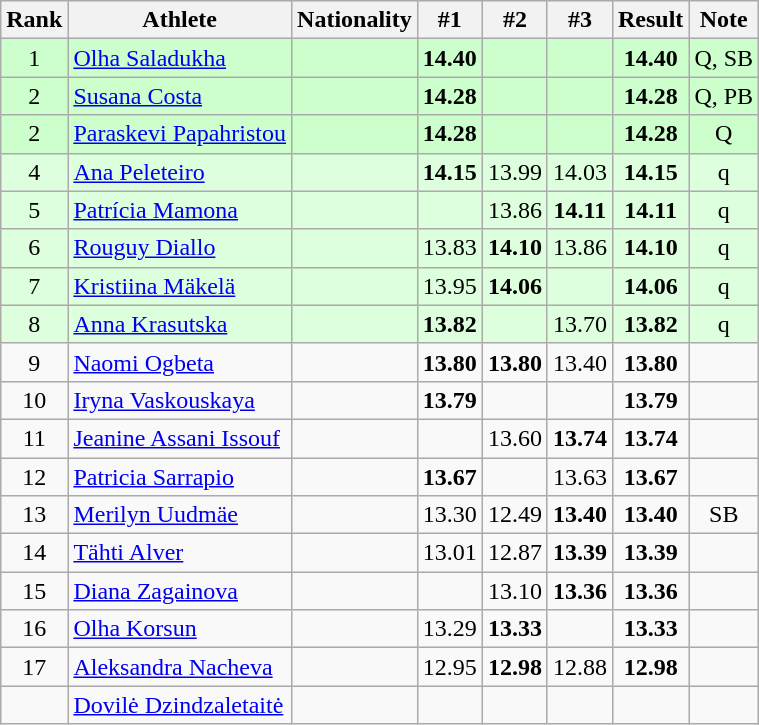<table class="wikitable sortable" style="text-align:center">
<tr>
<th>Rank</th>
<th>Athlete</th>
<th>Nationality</th>
<th>#1</th>
<th>#2</th>
<th>#3</th>
<th>Result</th>
<th>Note</th>
</tr>
<tr bgcolor=ccffcc>
<td>1</td>
<td align=left><a href='#'>Olha Saladukha</a></td>
<td align=left></td>
<td><strong>14.40</strong></td>
<td></td>
<td></td>
<td><strong>14.40</strong></td>
<td>Q, SB</td>
</tr>
<tr bgcolor=ccffcc>
<td>2</td>
<td align=left><a href='#'>Susana Costa</a></td>
<td align=left></td>
<td><strong>14.28</strong></td>
<td></td>
<td></td>
<td><strong>14.28</strong></td>
<td>Q, PB</td>
</tr>
<tr bgcolor=ccffcc>
<td>2</td>
<td align=left><a href='#'>Paraskevi Papahristou</a></td>
<td align=left></td>
<td><strong>14.28</strong></td>
<td></td>
<td></td>
<td><strong>14.28</strong></td>
<td>Q</td>
</tr>
<tr bgcolor=ddffdd>
<td>4</td>
<td align=left><a href='#'>Ana Peleteiro</a></td>
<td align=left></td>
<td><strong>14.15</strong></td>
<td>13.99</td>
<td>14.03</td>
<td><strong>14.15</strong></td>
<td>q</td>
</tr>
<tr bgcolor=ddffdd>
<td>5</td>
<td align=left><a href='#'>Patrícia Mamona</a></td>
<td align=left></td>
<td></td>
<td>13.86</td>
<td><strong>14.11</strong></td>
<td><strong>14.11</strong></td>
<td>q</td>
</tr>
<tr bgcolor=ddffdd>
<td>6</td>
<td align=left><a href='#'>Rouguy Diallo</a></td>
<td align=left></td>
<td>13.83</td>
<td><strong>14.10</strong></td>
<td>13.86</td>
<td><strong>14.10</strong></td>
<td>q</td>
</tr>
<tr bgcolor=ddffdd>
<td>7</td>
<td align=left><a href='#'>Kristiina Mäkelä</a></td>
<td align=left></td>
<td>13.95</td>
<td><strong>14.06</strong></td>
<td></td>
<td><strong>14.06</strong></td>
<td>q</td>
</tr>
<tr bgcolor=ddffdd>
<td>8</td>
<td align=left><a href='#'>Anna Krasutska</a></td>
<td align=left></td>
<td><strong>13.82</strong></td>
<td></td>
<td>13.70</td>
<td><strong>13.82</strong></td>
<td>q</td>
</tr>
<tr>
<td>9</td>
<td align=left><a href='#'>Naomi Ogbeta</a></td>
<td align=left></td>
<td><strong>13.80</strong></td>
<td><strong>13.80</strong></td>
<td>13.40</td>
<td><strong>13.80</strong></td>
<td></td>
</tr>
<tr>
<td>10</td>
<td align=left><a href='#'>Iryna Vaskouskaya</a></td>
<td align=left></td>
<td><strong>13.79</strong></td>
<td></td>
<td></td>
<td><strong>13.79</strong></td>
<td></td>
</tr>
<tr>
<td>11</td>
<td align=left><a href='#'>Jeanine Assani Issouf</a></td>
<td align=left></td>
<td></td>
<td>13.60</td>
<td><strong>13.74</strong></td>
<td><strong>13.74</strong></td>
<td></td>
</tr>
<tr>
<td>12</td>
<td align=left><a href='#'>Patricia Sarrapio</a></td>
<td align=left></td>
<td><strong>13.67</strong></td>
<td></td>
<td>13.63</td>
<td><strong>13.67</strong></td>
<td></td>
</tr>
<tr>
<td>13</td>
<td align=left><a href='#'>Merilyn Uudmäe</a></td>
<td align=left></td>
<td>13.30</td>
<td>12.49</td>
<td><strong>13.40</strong></td>
<td><strong>13.40</strong></td>
<td>SB</td>
</tr>
<tr>
<td>14</td>
<td align=left><a href='#'>Tähti Alver</a></td>
<td align=left></td>
<td>13.01</td>
<td>12.87</td>
<td><strong>13.39</strong></td>
<td><strong>13.39</strong></td>
<td></td>
</tr>
<tr>
<td>15</td>
<td align=left><a href='#'>Diana Zagainova</a></td>
<td align=left></td>
<td></td>
<td>13.10</td>
<td><strong>13.36</strong></td>
<td><strong>13.36</strong></td>
<td></td>
</tr>
<tr>
<td>16</td>
<td align=left><a href='#'>Olha Korsun</a></td>
<td align=left></td>
<td>13.29</td>
<td><strong>13.33</strong></td>
<td></td>
<td><strong>13.33</strong></td>
<td></td>
</tr>
<tr>
<td>17</td>
<td align=left><a href='#'>Aleksandra Nacheva</a></td>
<td align=left></td>
<td>12.95</td>
<td><strong>12.98</strong></td>
<td>12.88</td>
<td><strong>12.98</strong></td>
<td></td>
</tr>
<tr>
<td></td>
<td align=left><a href='#'>Dovilė Dzindzaletaitė</a></td>
<td align=left></td>
<td></td>
<td></td>
<td></td>
<td><strong></strong></td>
<td></td>
</tr>
</table>
